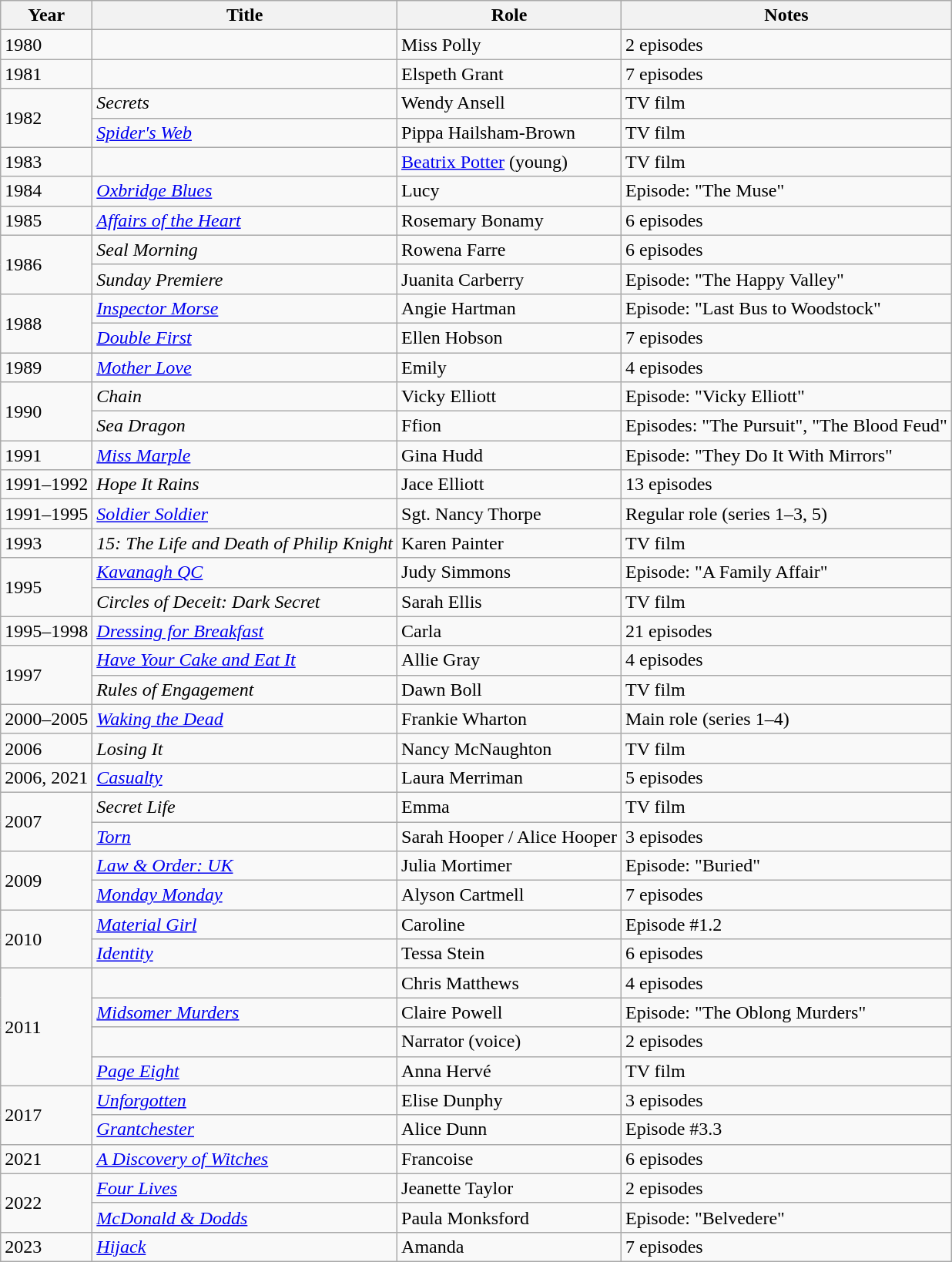<table class="wikitable sortable">
<tr>
<th>Year</th>
<th>Title</th>
<th>Role</th>
<th class="unsortable">Notes</th>
</tr>
<tr>
<td>1980</td>
<td><em></em></td>
<td>Miss Polly</td>
<td>2 episodes</td>
</tr>
<tr>
<td>1981</td>
<td><em></em></td>
<td>Elspeth Grant</td>
<td>7 episodes</td>
</tr>
<tr>
<td rowspan="2">1982</td>
<td><em>Secrets</em></td>
<td>Wendy Ansell</td>
<td>TV film</td>
</tr>
<tr>
<td><em><a href='#'>Spider's Web</a></em></td>
<td>Pippa Hailsham-Brown</td>
<td>TV film</td>
</tr>
<tr>
<td>1983</td>
<td><em></em></td>
<td><a href='#'>Beatrix Potter</a> (young)</td>
<td>TV film</td>
</tr>
<tr>
<td>1984</td>
<td><em><a href='#'>Oxbridge Blues</a></em></td>
<td>Lucy</td>
<td>Episode: "The Muse"</td>
</tr>
<tr>
<td>1985</td>
<td><em><a href='#'>Affairs of the Heart</a></em></td>
<td>Rosemary Bonamy</td>
<td>6 episodes</td>
</tr>
<tr>
<td rowspan="2">1986</td>
<td><em>Seal Morning</em></td>
<td>Rowena Farre</td>
<td>6 episodes</td>
</tr>
<tr>
<td><em>Sunday Premiere</em></td>
<td>Juanita Carberry</td>
<td>Episode: "The Happy Valley"</td>
</tr>
<tr>
<td rowspan="2">1988</td>
<td><em><a href='#'>Inspector Morse</a></em></td>
<td>Angie Hartman</td>
<td>Episode: "Last Bus to Woodstock"</td>
</tr>
<tr>
<td><em><a href='#'>Double First</a></em></td>
<td>Ellen Hobson</td>
<td>7 episodes</td>
</tr>
<tr>
<td>1989</td>
<td><em><a href='#'>Mother Love</a></em></td>
<td>Emily</td>
<td>4 episodes</td>
</tr>
<tr>
<td rowspan="2">1990</td>
<td><em>Chain</em></td>
<td>Vicky Elliott</td>
<td>Episode: "Vicky Elliott"</td>
</tr>
<tr>
<td><em>Sea Dragon</em></td>
<td>Ffion</td>
<td>Episodes: "The Pursuit", "The Blood Feud"</td>
</tr>
<tr>
<td>1991</td>
<td><em><a href='#'>Miss Marple</a></em></td>
<td>Gina Hudd</td>
<td>Episode: "They Do It With Mirrors"</td>
</tr>
<tr>
<td>1991–1992</td>
<td><em>Hope It Rains</em></td>
<td>Jace Elliott</td>
<td>13 episodes</td>
</tr>
<tr>
<td>1991–1995</td>
<td><em><a href='#'>Soldier Soldier</a></em></td>
<td>Sgt. Nancy Thorpe</td>
<td>Regular role (series 1–3, 5)</td>
</tr>
<tr>
<td>1993</td>
<td><em>15: The Life and Death of Philip Knight</em></td>
<td>Karen Painter</td>
<td>TV film</td>
</tr>
<tr>
<td rowspan="2">1995</td>
<td><em><a href='#'>Kavanagh QC</a></em></td>
<td>Judy Simmons</td>
<td>Episode: "A Family Affair"</td>
</tr>
<tr>
<td><em>Circles of Deceit: Dark Secret</em></td>
<td>Sarah Ellis</td>
<td>TV film</td>
</tr>
<tr>
<td>1995–1998</td>
<td><em><a href='#'>Dressing for Breakfast</a></em></td>
<td>Carla</td>
<td>21 episodes</td>
</tr>
<tr>
<td rowspan="2">1997</td>
<td><em><a href='#'>Have Your Cake and Eat It</a></em></td>
<td>Allie Gray</td>
<td>4 episodes</td>
</tr>
<tr>
<td><em>Rules of Engagement</em></td>
<td>Dawn Boll</td>
<td>TV film</td>
</tr>
<tr>
<td>2000–2005</td>
<td><em><a href='#'>Waking the Dead</a></em></td>
<td>Frankie Wharton</td>
<td>Main role (series 1–4)</td>
</tr>
<tr>
<td>2006</td>
<td><em>Losing It</em></td>
<td>Nancy McNaughton</td>
<td>TV film</td>
</tr>
<tr>
<td>2006, 2021</td>
<td><em><a href='#'>Casualty</a></em></td>
<td>Laura Merriman</td>
<td>5 episodes</td>
</tr>
<tr>
<td rowspan="2">2007</td>
<td><em>Secret Life</em></td>
<td>Emma</td>
<td>TV film</td>
</tr>
<tr>
<td><em><a href='#'>Torn</a></em></td>
<td>Sarah Hooper / Alice Hooper</td>
<td>3 episodes</td>
</tr>
<tr>
<td rowspan="2">2009</td>
<td><em><a href='#'>Law & Order: UK</a></em></td>
<td>Julia Mortimer</td>
<td>Episode: "Buried"</td>
</tr>
<tr>
<td><em><a href='#'>Monday Monday</a></em></td>
<td>Alyson Cartmell</td>
<td>7 episodes</td>
</tr>
<tr>
<td rowspan="2">2010</td>
<td><em><a href='#'>Material Girl</a></em></td>
<td>Caroline</td>
<td>Episode #1.2</td>
</tr>
<tr>
<td><em><a href='#'>Identity</a></em></td>
<td>Tessa Stein</td>
<td>6 episodes</td>
</tr>
<tr>
<td rowspan="4">2011</td>
<td><em></em></td>
<td>Chris Matthews</td>
<td>4 episodes</td>
</tr>
<tr>
<td><em><a href='#'>Midsomer Murders</a></em></td>
<td>Claire Powell</td>
<td>Episode: "The Oblong Murders"</td>
</tr>
<tr>
<td><em></em></td>
<td>Narrator (voice)</td>
<td>2 episodes</td>
</tr>
<tr>
<td><em><a href='#'>Page Eight</a></em></td>
<td>Anna Hervé</td>
<td>TV film</td>
</tr>
<tr>
<td rowspan="2">2017</td>
<td><em><a href='#'>Unforgotten</a></em></td>
<td>Elise Dunphy</td>
<td>3 episodes</td>
</tr>
<tr>
<td><em><a href='#'>Grantchester</a></em></td>
<td>Alice Dunn</td>
<td>Episode #3.3</td>
</tr>
<tr>
<td>2021</td>
<td><em><a href='#'>A Discovery of Witches</a></em></td>
<td>Francoise</td>
<td>6 episodes</td>
</tr>
<tr>
<td rowspan="2">2022</td>
<td><em><a href='#'>Four Lives</a></em></td>
<td>Jeanette Taylor</td>
<td>2 episodes</td>
</tr>
<tr>
<td><em><a href='#'>McDonald & Dodds</a></em></td>
<td>Paula Monksford</td>
<td>Episode: "Belvedere"</td>
</tr>
<tr>
<td>2023</td>
<td><em><a href='#'>Hijack</a></em></td>
<td>Amanda</td>
<td>7 episodes</td>
</tr>
</table>
